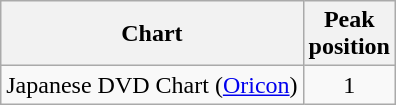<table class="wikitable" style="text-align:center;">
<tr>
<th>Chart</th>
<th>Peak<br>position</th>
</tr>
<tr>
<td align="left">Japanese DVD Chart (<a href='#'>Oricon</a>)</td>
<td>1</td>
</tr>
</table>
